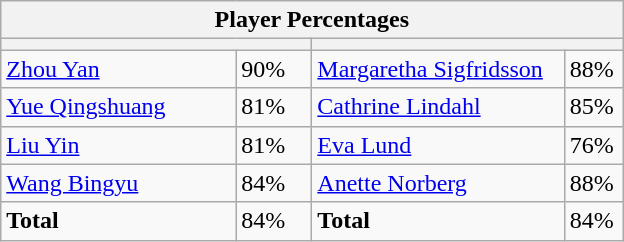<table class="wikitable">
<tr>
<th colspan=4 width=400>Player Percentages</th>
</tr>
<tr>
<th colspan=2 width=200></th>
<th colspan=2 width=200></th>
</tr>
<tr>
<td><a href='#'>Zhou Yan</a></td>
<td>90%</td>
<td><a href='#'>Margaretha Sigfridsson</a></td>
<td>88%</td>
</tr>
<tr>
<td><a href='#'>Yue Qingshuang</a></td>
<td>81%</td>
<td><a href='#'>Cathrine Lindahl</a></td>
<td>85%</td>
</tr>
<tr>
<td><a href='#'>Liu Yin</a></td>
<td>81%</td>
<td><a href='#'>Eva Lund</a></td>
<td>76%</td>
</tr>
<tr>
<td><a href='#'>Wang Bingyu</a></td>
<td>84%</td>
<td><a href='#'>Anette Norberg</a></td>
<td>88%</td>
</tr>
<tr>
<td><strong>Total</strong></td>
<td>84%</td>
<td><strong>Total</strong></td>
<td>84%</td>
</tr>
</table>
